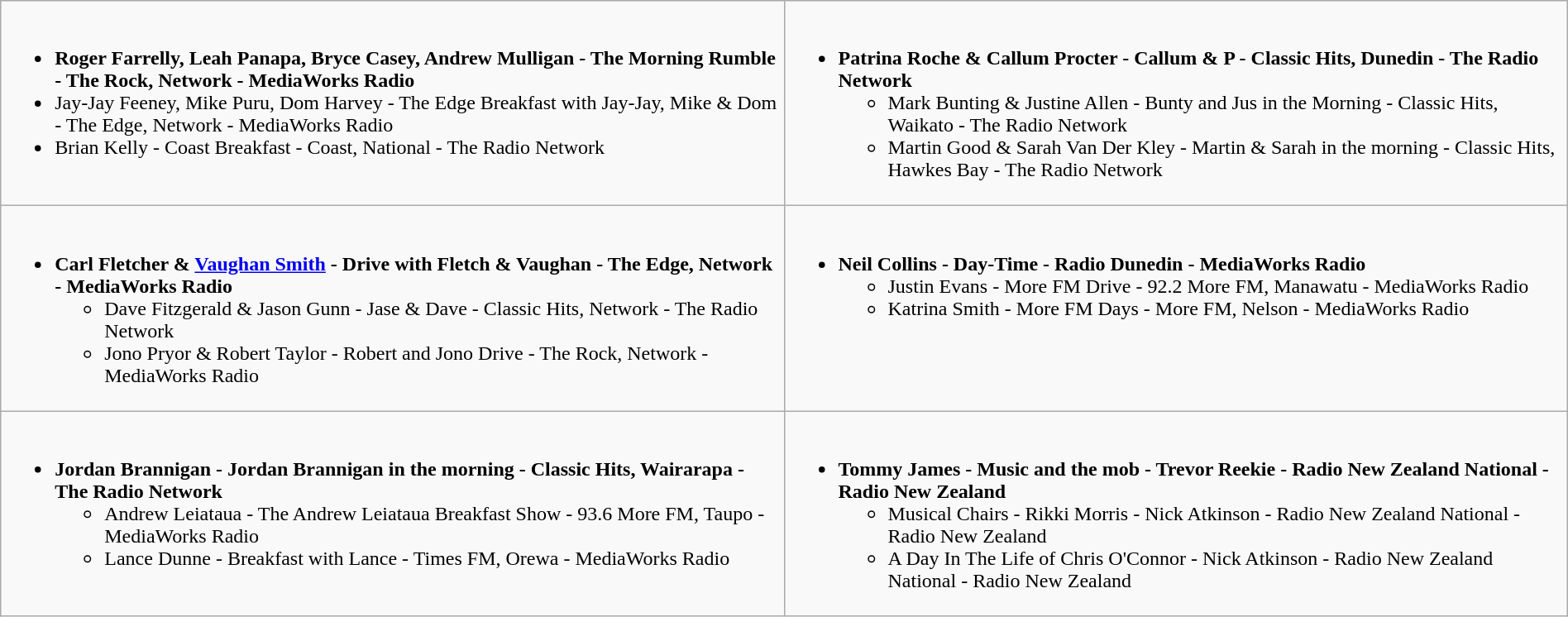<table class=wikitable width="100%">
<tr>
<td valign="top" width="50%"><br><ul><li><strong>Roger Farrelly, Leah Panapa, Bryce Casey, Andrew Mulligan - The Morning Rumble - The Rock, Network - MediaWorks Radio</strong></li><li>Jay-Jay Feeney, Mike Puru, Dom Harvey - The Edge Breakfast with Jay-Jay, Mike & Dom - The Edge, Network - MediaWorks Radio</li><li>Brian Kelly - Coast Breakfast - Coast, National - The Radio Network</li></ul></td>
<td valign="top"  width="50%"><br><ul><li><strong>Patrina Roche & Callum Procter - Callum & P - Classic Hits, Dunedin - The Radio Network</strong><ul><li>Mark Bunting & Justine Allen - Bunty and Jus in the Morning - Classic Hits, Waikato - The Radio Network</li><li>Martin Good & Sarah Van Der Kley - Martin & Sarah in the morning - Classic Hits, Hawkes Bay - The Radio Network</li></ul></li></ul></td>
</tr>
<tr>
<td valign="top" width="50%"><br><ul><li><strong>Carl Fletcher & <a href='#'>Vaughan Smith</a> - Drive with Fletch & Vaughan - The Edge, Network - MediaWorks Radio</strong><ul><li>Dave Fitzgerald & Jason Gunn - Jase & Dave - Classic Hits, Network - The Radio Network</li><li>Jono Pryor & Robert Taylor - Robert and Jono Drive - The Rock, Network - MediaWorks Radio</li></ul></li></ul></td>
<td valign="top"  width="50%"><br><ul><li><strong>Neil Collins - Day-Time - Radio Dunedin - MediaWorks Radio</strong><ul><li>Justin Evans - More FM Drive - 92.2 More FM, Manawatu - MediaWorks Radio</li><li>Katrina Smith - More FM Days - More FM, Nelson - MediaWorks Radio</li></ul></li></ul></td>
</tr>
<tr>
<td valign="top" width="50%"><br><ul><li><strong>Jordan Brannigan - Jordan Brannigan in the morning - Classic Hits, Wairarapa - The Radio Network</strong><ul><li>Andrew Leiataua - The Andrew Leiataua Breakfast Show - 93.6 More FM, Taupo - MediaWorks Radio</li><li>Lance Dunne - Breakfast with Lance - Times FM, Orewa - MediaWorks Radio</li></ul></li></ul></td>
<td valign="top" width="50%"><br><ul><li><strong>Tommy James - Music and the mob - Trevor Reekie - Radio New Zealand National - Radio New Zealand</strong><ul><li>Musical Chairs - Rikki Morris - Nick Atkinson - Radio New Zealand National - Radio New Zealand</li><li>A Day In The Life of Chris O'Connor - Nick Atkinson - Radio New Zealand National - Radio New Zealand</li></ul></li></ul></td>
</tr>
</table>
